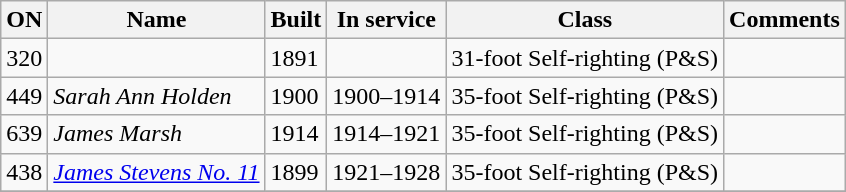<table class="wikitable">
<tr>
<th>ON</th>
<th>Name</th>
<th>Built</th>
<th>In service</th>
<th>Class</th>
<th>Comments</th>
</tr>
<tr>
<td>320</td>
<td></td>
<td>1891</td>
<td></td>
<td>31-foot Self-righting (P&S)</td>
<td></td>
</tr>
<tr>
<td>449</td>
<td><em>Sarah Ann Holden</em></td>
<td>1900</td>
<td>1900–1914</td>
<td>35-foot Self-righting (P&S)</td>
<td></td>
</tr>
<tr>
<td>639</td>
<td><em>James Marsh</em></td>
<td>1914</td>
<td>1914–1921</td>
<td>35-foot Self-righting (P&S)</td>
<td></td>
</tr>
<tr>
<td>438</td>
<td><a href='#'><em>James Stevens No. 11</em></a></td>
<td>1899</td>
<td>1921–1928</td>
<td>35-foot Self-righting (P&S)</td>
<td></td>
</tr>
<tr>
</tr>
</table>
